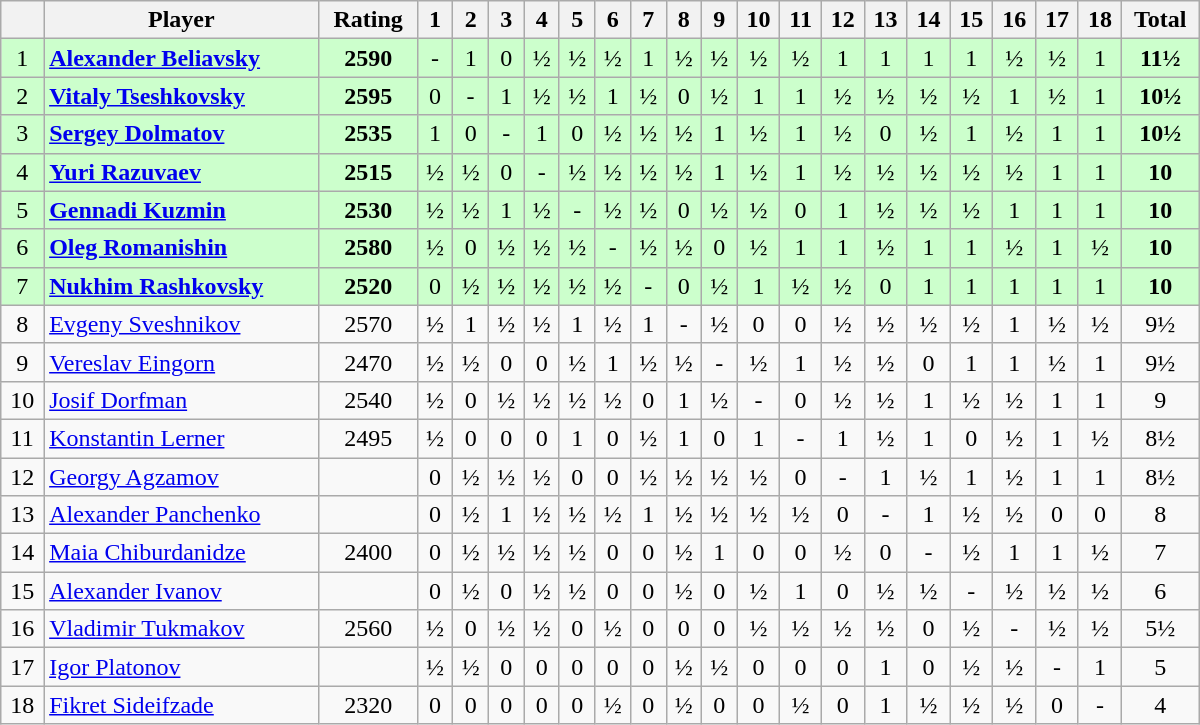<table class="wikitable" border="1" width="800px">
<tr>
<th></th>
<th>Player</th>
<th>Rating</th>
<th>1</th>
<th>2</th>
<th>3</th>
<th>4</th>
<th>5</th>
<th>6</th>
<th>7</th>
<th>8</th>
<th>9</th>
<th>10</th>
<th>11</th>
<th>12</th>
<th>13</th>
<th>14</th>
<th>15</th>
<th>16</th>
<th>17</th>
<th>18</th>
<th>Total</th>
</tr>
<tr align=center style="background:#ccffcc;">
<td>1</td>
<td align=left> <strong><a href='#'>Alexander Beliavsky</a></strong></td>
<td><strong>2590</strong></td>
<td>-</td>
<td>1</td>
<td>0</td>
<td>½</td>
<td>½</td>
<td>½</td>
<td>1</td>
<td>½</td>
<td>½</td>
<td>½</td>
<td>½</td>
<td>1</td>
<td>1</td>
<td>1</td>
<td>1</td>
<td>½</td>
<td>½</td>
<td>1</td>
<td align=center><strong>11½</strong></td>
</tr>
<tr align=center style="background:#ccffcc;">
<td>2</td>
<td align=left> <strong><a href='#'>Vitaly Tseshkovsky</a></strong></td>
<td><strong>2595</strong></td>
<td>0</td>
<td>-</td>
<td>1</td>
<td>½</td>
<td>½</td>
<td>1</td>
<td>½</td>
<td>0</td>
<td>½</td>
<td>1</td>
<td>1</td>
<td>½</td>
<td>½</td>
<td>½</td>
<td>½</td>
<td>1</td>
<td>½</td>
<td>1</td>
<td align=center><strong>10½</strong></td>
</tr>
<tr align=center style="background:#ccffcc;">
<td>3</td>
<td align=left> <strong><a href='#'>Sergey Dolmatov</a></strong></td>
<td><strong>2535</strong></td>
<td>1</td>
<td>0</td>
<td>-</td>
<td>1</td>
<td>0</td>
<td>½</td>
<td>½</td>
<td>½</td>
<td>1</td>
<td>½</td>
<td>1</td>
<td>½</td>
<td>0</td>
<td>½</td>
<td>1</td>
<td>½</td>
<td>1</td>
<td>1</td>
<td align=center><strong>10½</strong></td>
</tr>
<tr align=center style="background:#ccffcc;">
<td>4</td>
<td align=left> <strong><a href='#'>Yuri Razuvaev</a></strong></td>
<td><strong>2515</strong></td>
<td>½</td>
<td>½</td>
<td>0</td>
<td>-</td>
<td>½</td>
<td>½</td>
<td>½</td>
<td>½</td>
<td>1</td>
<td>½</td>
<td>1</td>
<td>½</td>
<td>½</td>
<td>½</td>
<td>½</td>
<td>½</td>
<td>1</td>
<td>1</td>
<td align=center><strong>10</strong></td>
</tr>
<tr align=center style="background:#ccffcc;">
<td>5</td>
<td align=left> <strong><a href='#'>Gennadi Kuzmin</a></strong></td>
<td><strong>2530</strong></td>
<td>½</td>
<td>½</td>
<td>1</td>
<td>½</td>
<td>-</td>
<td>½</td>
<td>½</td>
<td>0</td>
<td>½</td>
<td>½</td>
<td>0</td>
<td>1</td>
<td>½</td>
<td>½</td>
<td>½</td>
<td>1</td>
<td>1</td>
<td>1</td>
<td align=center><strong>10</strong></td>
</tr>
<tr align=center style="background:#ccffcc;">
<td>6</td>
<td align=left> <strong><a href='#'>Oleg Romanishin</a></strong></td>
<td><strong>2580</strong></td>
<td>½</td>
<td>0</td>
<td>½</td>
<td>½</td>
<td>½</td>
<td>-</td>
<td>½</td>
<td>½</td>
<td>0</td>
<td>½</td>
<td>1</td>
<td>1</td>
<td>½</td>
<td>1</td>
<td>1</td>
<td>½</td>
<td>1</td>
<td>½</td>
<td align=center><strong>10</strong></td>
</tr>
<tr align=center style="background:#ccffcc;">
<td>7</td>
<td align=left> <strong><a href='#'>Nukhim Rashkovsky</a></strong></td>
<td><strong>2520</strong></td>
<td>0</td>
<td>½</td>
<td>½</td>
<td>½</td>
<td>½</td>
<td>½</td>
<td>-</td>
<td>0</td>
<td>½</td>
<td>1</td>
<td>½</td>
<td>½</td>
<td>0</td>
<td>1</td>
<td>1</td>
<td>1</td>
<td>1</td>
<td>1</td>
<td align=center><strong>10</strong></td>
</tr>
<tr align=center>
<td>8</td>
<td align=left> <a href='#'>Evgeny Sveshnikov</a></td>
<td>2570</td>
<td>½</td>
<td>1</td>
<td>½</td>
<td>½</td>
<td>1</td>
<td>½</td>
<td>1</td>
<td>-</td>
<td>½</td>
<td>0</td>
<td>0</td>
<td>½</td>
<td>½</td>
<td>½</td>
<td>½</td>
<td>1</td>
<td>½</td>
<td>½</td>
<td align=center>9½</td>
</tr>
<tr align=center>
<td>9</td>
<td align=left> <a href='#'>Vereslav Eingorn</a></td>
<td>2470</td>
<td>½</td>
<td>½</td>
<td>0</td>
<td>0</td>
<td>½</td>
<td>1</td>
<td>½</td>
<td>½</td>
<td>-</td>
<td>½</td>
<td>1</td>
<td>½</td>
<td>½</td>
<td>0</td>
<td>1</td>
<td>1</td>
<td>½</td>
<td>1</td>
<td align=center>9½</td>
</tr>
<tr align=center>
<td>10</td>
<td align=left> <a href='#'>Josif Dorfman</a></td>
<td>2540</td>
<td>½</td>
<td>0</td>
<td>½</td>
<td>½</td>
<td>½</td>
<td>½</td>
<td>0</td>
<td>1</td>
<td>½</td>
<td>-</td>
<td>0</td>
<td>½</td>
<td>½</td>
<td>1</td>
<td>½</td>
<td>½</td>
<td>1</td>
<td>1</td>
<td align=center>9</td>
</tr>
<tr align=center>
<td>11</td>
<td align=left> <a href='#'>Konstantin Lerner</a></td>
<td>2495</td>
<td>½</td>
<td>0</td>
<td>0</td>
<td>0</td>
<td>1</td>
<td>0</td>
<td>½</td>
<td>1</td>
<td>0</td>
<td>1</td>
<td>-</td>
<td>1</td>
<td>½</td>
<td>1</td>
<td>0</td>
<td>½</td>
<td>1</td>
<td>½</td>
<td align=center>8½</td>
</tr>
<tr align=center>
<td>12</td>
<td align=left> <a href='#'>Georgy Agzamov</a></td>
<td></td>
<td>0</td>
<td>½</td>
<td>½</td>
<td>½</td>
<td>0</td>
<td>0</td>
<td>½</td>
<td>½</td>
<td>½</td>
<td>½</td>
<td>0</td>
<td>-</td>
<td>1</td>
<td>½</td>
<td>1</td>
<td>½</td>
<td>1</td>
<td>1</td>
<td align=center>8½</td>
</tr>
<tr align=center>
<td>13</td>
<td align=left> <a href='#'>Alexander Panchenko</a></td>
<td></td>
<td>0</td>
<td>½</td>
<td>1</td>
<td>½</td>
<td>½</td>
<td>½</td>
<td>1</td>
<td>½</td>
<td>½</td>
<td>½</td>
<td>½</td>
<td>0</td>
<td>-</td>
<td>1</td>
<td>½</td>
<td>½</td>
<td>0</td>
<td>0</td>
<td align=center>8</td>
</tr>
<tr align=center>
<td>14</td>
<td align=left> <a href='#'>Maia Chiburdanidze</a></td>
<td>2400</td>
<td>0</td>
<td>½</td>
<td>½</td>
<td>½</td>
<td>½</td>
<td>0</td>
<td>0</td>
<td>½</td>
<td>1</td>
<td>0</td>
<td>0</td>
<td>½</td>
<td>0</td>
<td>-</td>
<td>½</td>
<td>1</td>
<td>1</td>
<td>½</td>
<td align=center>7</td>
</tr>
<tr align=center>
<td>15</td>
<td align=left> <a href='#'>Alexander Ivanov</a></td>
<td></td>
<td>0</td>
<td>½</td>
<td>0</td>
<td>½</td>
<td>½</td>
<td>0</td>
<td>0</td>
<td>½</td>
<td>0</td>
<td>½</td>
<td>1</td>
<td>0</td>
<td>½</td>
<td>½</td>
<td>-</td>
<td>½</td>
<td>½</td>
<td>½</td>
<td align=center>6</td>
</tr>
<tr align=center>
<td>16</td>
<td align=left> <a href='#'>Vladimir Tukmakov</a></td>
<td>2560</td>
<td>½</td>
<td>0</td>
<td>½</td>
<td>½</td>
<td>0</td>
<td>½</td>
<td>0</td>
<td>0</td>
<td>0</td>
<td>½</td>
<td>½</td>
<td>½</td>
<td>½</td>
<td>0</td>
<td>½</td>
<td>-</td>
<td>½</td>
<td>½</td>
<td align=center>5½</td>
</tr>
<tr align=center>
<td>17</td>
<td align=left> <a href='#'>Igor Platonov</a></td>
<td></td>
<td>½</td>
<td>½</td>
<td>0</td>
<td>0</td>
<td>0</td>
<td>0</td>
<td>0</td>
<td>½</td>
<td>½</td>
<td>0</td>
<td>0</td>
<td>0</td>
<td>1</td>
<td>0</td>
<td>½</td>
<td>½</td>
<td>-</td>
<td>1</td>
<td align=center>5</td>
</tr>
<tr align=center>
<td>18</td>
<td align=left> <a href='#'>Fikret Sideifzade</a></td>
<td>2320</td>
<td>0</td>
<td>0</td>
<td>0</td>
<td>0</td>
<td>0</td>
<td>½</td>
<td>0</td>
<td>½</td>
<td>0</td>
<td>0</td>
<td>½</td>
<td>0</td>
<td>1</td>
<td>½</td>
<td>½</td>
<td>½</td>
<td>0</td>
<td>-</td>
<td align=center>4</td>
</tr>
</table>
